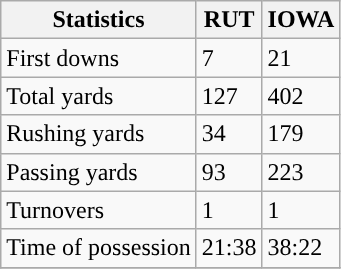<table class="wikitable">
<tr>
<th>Statistics</th>
<th>RUT</th>
<th>IOWA</th>
</tr>
<tr>
<td>First downs</td>
<td>7</td>
<td>21</td>
</tr>
<tr>
<td>Total yards</td>
<td>127</td>
<td>402</td>
</tr>
<tr>
<td>Rushing yards</td>
<td>34</td>
<td>179</td>
</tr>
<tr>
<td>Passing yards</td>
<td>93</td>
<td>223</td>
</tr>
<tr>
<td>Turnovers</td>
<td>1</td>
<td>1</td>
</tr>
<tr>
<td>Time of possession</td>
<td>21:38</td>
<td>38:22</td>
</tr>
<tr>
</tr>
</table>
